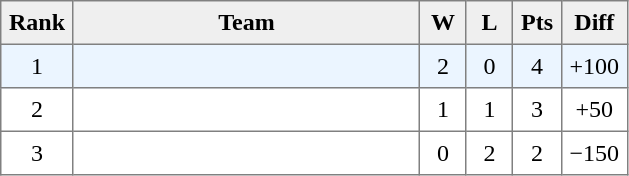<table style=border-collapse:collapse border=1 cellspacing=0 cellpadding=5>
<tr align=center bgcolor=#efefef>
<th width=20>Rank</th>
<th width=220>Team</th>
<th width=20>W</th>
<th width=20>L</th>
<th width=20>Pts</th>
<th width=20>Diff</th>
</tr>
<tr align=center bgcolor=#EBF5FF>
<td>1</td>
<td align=left></td>
<td>2</td>
<td>0</td>
<td>4</td>
<td>+100</td>
</tr>
<tr align=center>
<td>2</td>
<td align=left></td>
<td>1</td>
<td>1</td>
<td>3</td>
<td>+50</td>
</tr>
<tr align=center>
<td>3</td>
<td align=left></td>
<td>0</td>
<td>2</td>
<td>2</td>
<td>−150</td>
</tr>
</table>
